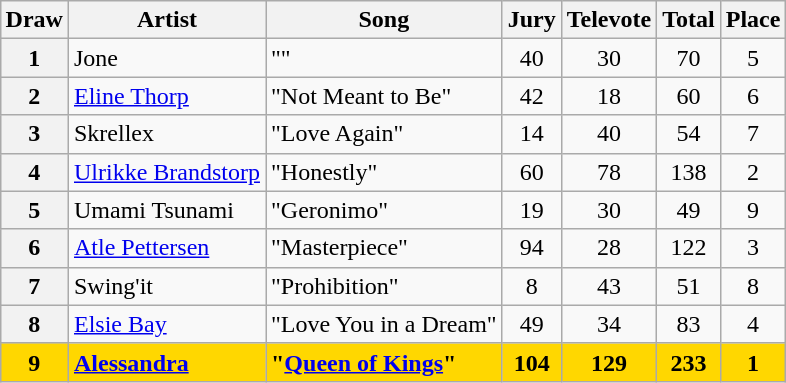<table class="sortable wikitable plainrowheaders" style="margin: 1em auto 1em auto">
<tr>
<th scope="col">Draw</th>
<th scope="col">Artist</th>
<th scope="col">Song</th>
<th scope="col">Jury</th>
<th scope="col">Televote</th>
<th scope="col">Total</th>
<th scope="col">Place</th>
</tr>
<tr>
<th scope="row" style="text-align:center;">1</th>
<td>Jone</td>
<td>""</td>
<td align="center">40</td>
<td align="center">30</td>
<td align="center">70</td>
<td align="center">5</td>
</tr>
<tr>
<th scope="row" style="text-align:center;">2</th>
<td><a href='#'>Eline Thorp</a></td>
<td>"Not Meant to Be"</td>
<td align="center">42</td>
<td align="center">18</td>
<td align="center">60</td>
<td align="center">6</td>
</tr>
<tr>
<th scope="row" style="text-align:center;">3</th>
<td>Skrellex</td>
<td>"Love Again"</td>
<td align="center">14</td>
<td align="center">40</td>
<td align="center">54</td>
<td align="center">7</td>
</tr>
<tr>
<th scope="row" style="text-align:center;">4</th>
<td><a href='#'>Ulrikke Brandstorp</a></td>
<td>"Honestly"</td>
<td align="center">60</td>
<td align="center">78</td>
<td align="center">138</td>
<td align="center">2</td>
</tr>
<tr>
<th scope="row" style="text-align:center;">5</th>
<td>Umami Tsunami</td>
<td>"Geronimo"</td>
<td align="center">19</td>
<td align="center">30</td>
<td align="center">49</td>
<td align="center">9</td>
</tr>
<tr>
<th scope="row" style="text-align:center;">6</th>
<td><a href='#'>Atle Pettersen</a></td>
<td>"Masterpiece"</td>
<td align="center">94</td>
<td align="center">28</td>
<td align="center">122</td>
<td align="center">3</td>
</tr>
<tr>
<th scope="row" style="text-align:center;">7</th>
<td>Swing'it</td>
<td>"Prohibition"</td>
<td align="center">8</td>
<td align="center">43</td>
<td align="center">51</td>
<td align="center">8</td>
</tr>
<tr>
<th scope="row" style="text-align:center;">8</th>
<td><a href='#'>Elsie Bay</a></td>
<td>"Love You in a Dream"</td>
<td align="center">49</td>
<td align="center">34</td>
<td align="center">83</td>
<td align="center">4</td>
</tr>
<tr style="font-weight:bold; background:gold;">
<th scope="row" style="text-align:center; font-weight:bold; background:gold;">9</th>
<td><a href='#'>Alessandra</a></td>
<td>"<a href='#'>Queen of Kings</a>"</td>
<td align="center">104</td>
<td align="center">129</td>
<td align="center">233</td>
<td align="center">1</td>
</tr>
</table>
